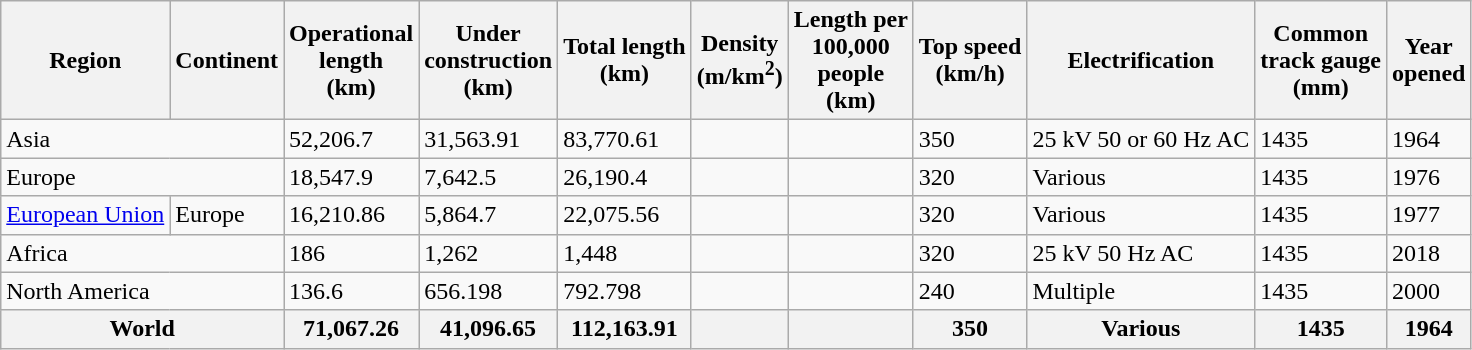<table class="wikitable sortable static-row-numbers static-row-header-hash sticky-header sort-under">
<tr>
<th>Region</th>
<th>Continent</th>
<th>Operational<br>length<br>(km)</th>
<th data-sort-type="number">Under<br>construction<br>(km)</th>
<th>Total length<br>(km)</th>
<th>Density<br>(m/km<sup>2</sup>)</th>
<th>Length per<br>100,000<br>people<br>(km)</th>
<th>Top speed<br>(km/h)</th>
<th>Electrification</th>
<th>Common<br>track gauge<br>(mm)</th>
<th>Year<br>opened</th>
</tr>
<tr>
<td colspan="2">Asia</td>
<td>52,206.7 </td>
<td>31,563.91 </td>
<td>83,770.61 </td>
<td></td>
<td></td>
<td>350</td>
<td>25 kV 50 or 60 Hz AC</td>
<td>1435</td>
<td>1964</td>
</tr>
<tr>
<td colspan="2">Europe</td>
<td>18,547.9 </td>
<td>7,642.5 </td>
<td>26,190.4 </td>
<td></td>
<td></td>
<td>320</td>
<td>Various</td>
<td>1435</td>
<td>1976</td>
</tr>
<tr>
<td> <a href='#'>European Union</a></td>
<td>Europe</td>
<td>16,210.86 </td>
<td>5,864.7 </td>
<td>22,075.56 </td>
<td></td>
<td></td>
<td>320</td>
<td>Various</td>
<td>1435</td>
<td>1977</td>
</tr>
<tr>
<td colspan="2">Africa</td>
<td>186</td>
<td>1,262</td>
<td>1,448</td>
<td></td>
<td></td>
<td>320</td>
<td>25 kV 50 Hz AC</td>
<td>1435</td>
<td>2018</td>
</tr>
<tr>
<td colspan="2">North America</td>
<td>136.6</td>
<td>656.198</td>
<td>792.798</td>
<td></td>
<td></td>
<td>240</td>
<td>Multiple</td>
<td>1435</td>
<td>2000</td>
</tr>
<tr>
<th colspan="2">World</th>
<th>71,067.26</th>
<th>41,096.65</th>
<th>112,163.91</th>
<th></th>
<th></th>
<th>350</th>
<th>Various</th>
<th>1435</th>
<th>1964</th>
</tr>
</table>
